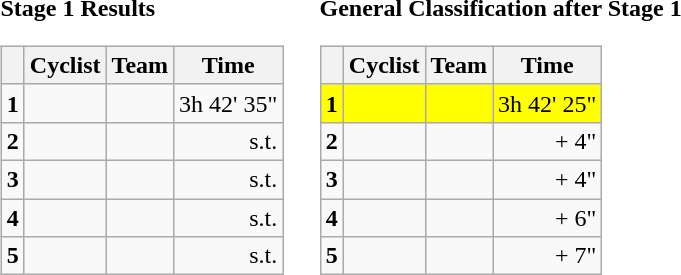<table>
<tr>
<td><strong>Stage 1 Results</strong><br><table class="wikitable">
<tr>
<th></th>
<th>Cyclist</th>
<th>Team</th>
<th>Time</th>
</tr>
<tr>
<td><strong>1</strong></td>
<td></td>
<td></td>
<td align="right">3h 42' 35"</td>
</tr>
<tr>
<td><strong>2</strong></td>
<td></td>
<td></td>
<td align="right">s.t.</td>
</tr>
<tr>
<td><strong>3</strong></td>
<td></td>
<td></td>
<td align="right">s.t.</td>
</tr>
<tr>
<td><strong>4</strong></td>
<td></td>
<td></td>
<td align="right">s.t.</td>
</tr>
<tr>
<td><strong>5</strong></td>
<td></td>
<td></td>
<td align="right">s.t.</td>
</tr>
</table>
</td>
<td></td>
<td><strong>General Classification after Stage 1</strong><br><table class="wikitable">
<tr>
<th></th>
<th>Cyclist</th>
<th>Team</th>
<th>Time</th>
</tr>
<tr bgcolor=yellow>
<td><strong>1</strong></td>
<td></td>
<td></td>
<td align="right">3h 42' 25"</td>
</tr>
<tr>
<td><strong>2</strong></td>
<td></td>
<td></td>
<td align="right">+ 4"</td>
</tr>
<tr>
<td><strong>3</strong></td>
<td></td>
<td></td>
<td align="right">+ 4"</td>
</tr>
<tr>
<td><strong>4</strong></td>
<td></td>
<td></td>
<td align="right">+ 6"</td>
</tr>
<tr>
<td><strong>5</strong></td>
<td></td>
<td></td>
<td align="right">+ 7"</td>
</tr>
</table>
</td>
</tr>
</table>
